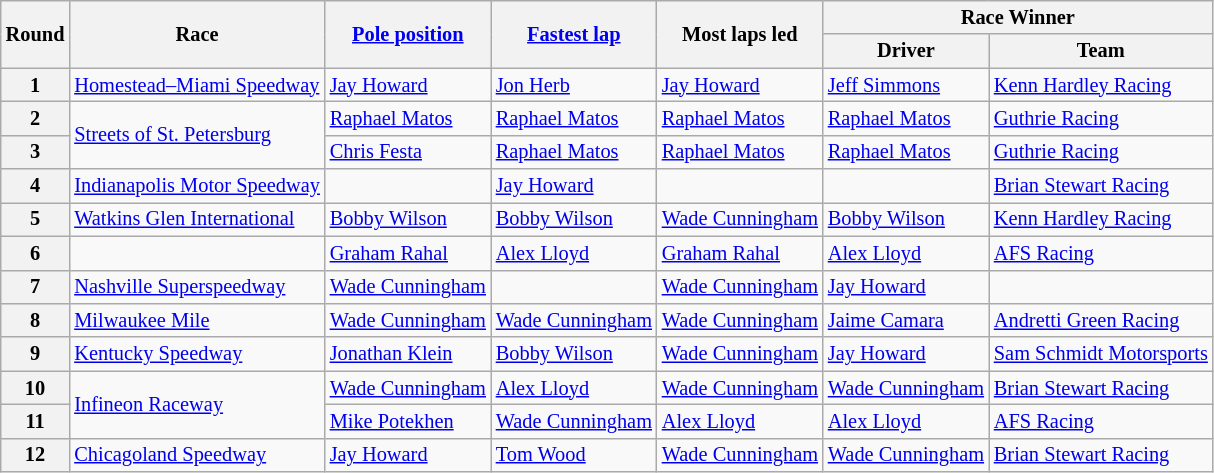<table class="wikitable" style="font-size: 85%">
<tr>
<th rowspan="2">Round</th>
<th rowspan="2">Race</th>
<th rowspan="2"><a href='#'>Pole position</a></th>
<th rowspan="2"><a href='#'>Fastest lap</a></th>
<th rowspan="2">Most laps led</th>
<th colspan="2">Race Winner</th>
</tr>
<tr>
<th>Driver</th>
<th>Team</th>
</tr>
<tr>
<th>1</th>
<td><a href='#'>Homestead–Miami Speedway</a></td>
<td> <a href='#'>Jay Howard</a></td>
<td> <a href='#'>Jon Herb</a></td>
<td> <a href='#'>Jay Howard</a></td>
<td> <a href='#'>Jeff Simmons</a></td>
<td><a href='#'>Kenn Hardley Racing</a></td>
</tr>
<tr>
<th>2</th>
<td rowspan="2"><a href='#'>Streets of St. Petersburg</a></td>
<td> <a href='#'>Raphael Matos</a></td>
<td> <a href='#'>Raphael Matos</a></td>
<td> <a href='#'>Raphael Matos</a></td>
<td> <a href='#'>Raphael Matos</a></td>
<td><a href='#'>Guthrie Racing</a></td>
</tr>
<tr>
<th>3</th>
<td> <a href='#'>Chris Festa</a></td>
<td> <a href='#'>Raphael Matos</a></td>
<td> <a href='#'>Raphael Matos</a></td>
<td> <a href='#'>Raphael Matos</a></td>
<td><a href='#'>Guthrie Racing</a></td>
</tr>
<tr>
<th>4</th>
<td><a href='#'>Indianapolis Motor Speedway</a></td>
<td></td>
<td> <a href='#'>Jay Howard</a></td>
<td></td>
<td></td>
<td><a href='#'>Brian Stewart Racing</a></td>
</tr>
<tr>
<th>5</th>
<td><a href='#'>Watkins Glen International</a></td>
<td> <a href='#'>Bobby Wilson</a></td>
<td> <a href='#'>Bobby Wilson</a></td>
<td> <a href='#'>Wade Cunningham</a></td>
<td> <a href='#'>Bobby Wilson</a></td>
<td><a href='#'>Kenn Hardley Racing</a></td>
</tr>
<tr>
<th>6</th>
<td></td>
<td> <a href='#'>Graham Rahal</a></td>
<td> <a href='#'>Alex Lloyd</a></td>
<td> <a href='#'>Graham Rahal</a></td>
<td> <a href='#'>Alex Lloyd</a></td>
<td><a href='#'>AFS Racing</a></td>
</tr>
<tr>
<th>7</th>
<td><a href='#'>Nashville Superspeedway</a></td>
<td> <a href='#'>Wade Cunningham</a></td>
<td></td>
<td> <a href='#'>Wade Cunningham</a></td>
<td> <a href='#'>Jay Howard</a></td>
<td></td>
</tr>
<tr>
<th>8</th>
<td><a href='#'>Milwaukee Mile</a></td>
<td> <a href='#'>Wade Cunningham</a></td>
<td> <a href='#'>Wade Cunningham</a></td>
<td> <a href='#'>Wade Cunningham</a></td>
<td> <a href='#'>Jaime Camara</a></td>
<td><a href='#'>Andretti Green Racing</a></td>
</tr>
<tr>
<th>9</th>
<td><a href='#'>Kentucky Speedway</a></td>
<td> <a href='#'>Jonathan Klein</a></td>
<td> <a href='#'>Bobby Wilson</a></td>
<td> <a href='#'>Wade Cunningham</a></td>
<td> <a href='#'>Jay Howard</a></td>
<td><a href='#'>Sam Schmidt Motorsports</a></td>
</tr>
<tr>
<th>10</th>
<td rowspan="2"><a href='#'>Infineon Raceway</a></td>
<td> <a href='#'>Wade Cunningham</a></td>
<td> <a href='#'>Alex Lloyd</a></td>
<td> <a href='#'>Wade Cunningham</a></td>
<td> <a href='#'>Wade Cunningham</a></td>
<td><a href='#'>Brian Stewart Racing</a></td>
</tr>
<tr>
<th>11</th>
<td> <a href='#'>Mike Potekhen</a></td>
<td> <a href='#'>Wade Cunningham</a></td>
<td> <a href='#'>Alex Lloyd</a></td>
<td> <a href='#'>Alex Lloyd</a></td>
<td><a href='#'>AFS Racing</a></td>
</tr>
<tr>
<th>12</th>
<td><a href='#'>Chicagoland Speedway</a></td>
<td> <a href='#'>Jay Howard</a></td>
<td> <a href='#'>Tom Wood</a></td>
<td> <a href='#'>Wade Cunningham</a></td>
<td> <a href='#'>Wade Cunningham</a></td>
<td><a href='#'>Brian Stewart Racing</a></td>
</tr>
</table>
